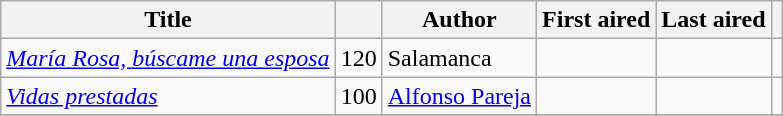<table class="wikitable sortable">
<tr>
<th>Title</th>
<th></th>
<th>Author</th>
<th>First aired</th>
<th>Last aired</th>
<th></th>
</tr>
<tr>
<td><em><a href='#'>María Rosa, búscame una esposa</a></em></td>
<td>120</td>
<td>Salamanca</td>
<td></td>
<td></td>
<td></td>
</tr>
<tr>
<td><em><a href='#'>Vidas prestadas</a></em></td>
<td>100</td>
<td><a href='#'>Alfonso Pareja</a></td>
<td></td>
<td></td>
<td></td>
</tr>
<tr>
</tr>
</table>
